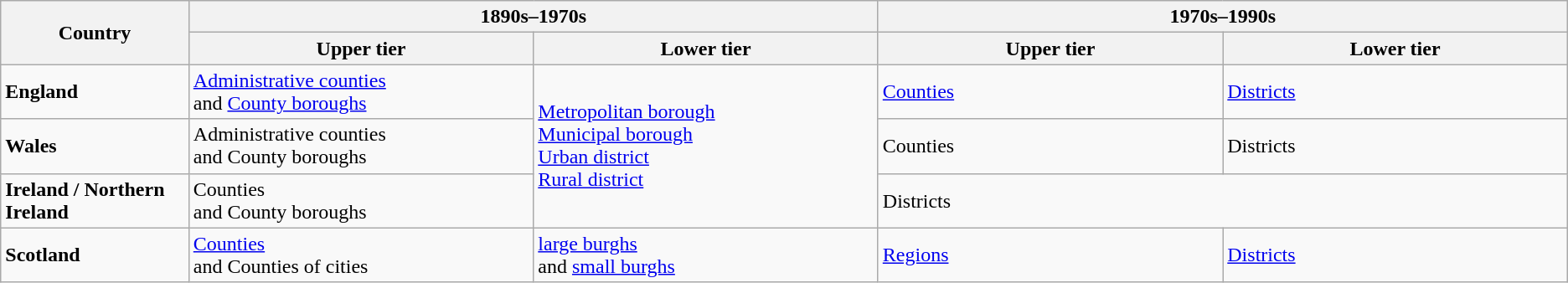<table class="wikitable">
<tr>
<th rowspan="2">Country</th>
<th colspan="2">1890s–1970s</th>
<th colspan="2">1970s–1990s</th>
</tr>
<tr>
<th width=22%;>Upper tier</th>
<th width=22%;>Lower tier</th>
<th width=22%;>Upper tier</th>
<th width=22%;>Lower tier</th>
</tr>
<tr>
<td><strong>England</strong></td>
<td><a href='#'>Administrative counties</a><br>and <a href='#'>County boroughs</a></td>
<td rowspan="3"><a href='#'>Metropolitan borough</a><br><a href='#'>Municipal borough</a><br><a href='#'>Urban district</a><br><a href='#'>Rural district</a></td>
<td><a href='#'>Counties</a></td>
<td><a href='#'>Districts</a></td>
</tr>
<tr>
<td><strong>Wales</strong></td>
<td>Administrative counties<br>and County boroughs</td>
<td>Counties</td>
<td>Districts</td>
</tr>
<tr>
<td><strong>Ireland / Northern Ireland</strong></td>
<td>Counties<br>and County boroughs</td>
<td colspan="2">Districts</td>
</tr>
<tr>
<td><strong>Scotland</strong></td>
<td><a href='#'>Counties</a><br>and Counties of cities</td>
<td><a href='#'>large burghs</a><br>and <a href='#'>small burghs</a></td>
<td><a href='#'>Regions</a></td>
<td><a href='#'>Districts</a></td>
</tr>
</table>
